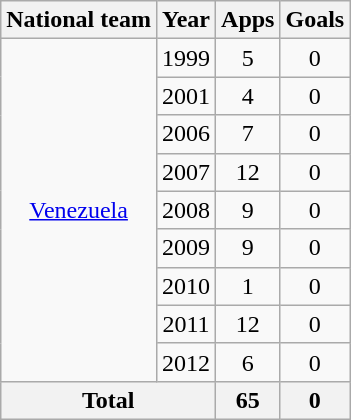<table class="wikitable" style="text-align:center">
<tr>
<th>National team</th>
<th>Year</th>
<th>Apps</th>
<th>Goals</th>
</tr>
<tr>
<td rowspan="9"><a href='#'>Venezuela</a></td>
<td>1999</td>
<td>5</td>
<td>0</td>
</tr>
<tr>
<td>2001</td>
<td>4</td>
<td>0</td>
</tr>
<tr>
<td>2006</td>
<td>7</td>
<td>0</td>
</tr>
<tr>
<td>2007</td>
<td>12</td>
<td>0</td>
</tr>
<tr>
<td>2008</td>
<td>9</td>
<td>0</td>
</tr>
<tr>
<td>2009</td>
<td>9</td>
<td>0</td>
</tr>
<tr>
<td>2010</td>
<td>1</td>
<td>0</td>
</tr>
<tr>
<td>2011</td>
<td>12</td>
<td>0</td>
</tr>
<tr>
<td>2012</td>
<td>6</td>
<td>0</td>
</tr>
<tr>
<th colspan="2">Total</th>
<th>65</th>
<th>0</th>
</tr>
</table>
